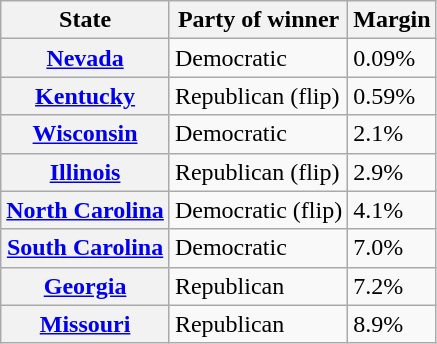<table class="wikitable sortable">
<tr>
<th>State</th>
<th>Party of winner</th>
<th>Margin</th>
</tr>
<tr>
<th><a href='#'>Nevada</a></th>
<td data-sort-value=-1 >Democratic</td>
<td>0.09%</td>
</tr>
<tr>
<th><a href='#'>Kentucky</a></th>
<td data-sort-value=.5 >Republican (flip)</td>
<td>0.59%</td>
</tr>
<tr>
<th><a href='#'>Wisconsin</a></th>
<td data-sort-value=-1 >Democratic</td>
<td>2.1%</td>
</tr>
<tr>
<th><a href='#'>Illinois</a></th>
<td data-sort-value=.5 >Republican (flip)</td>
<td>2.9%</td>
</tr>
<tr>
<th><a href='#'>North Carolina</a></th>
<td data-sort-value=-0.5 >Democratic (flip)</td>
<td>4.1%</td>
</tr>
<tr>
<th><a href='#'>South Carolina</a></th>
<td data-sort-value=-1 >Democratic</td>
<td>7.0%</td>
</tr>
<tr>
<th><a href='#'>Georgia</a></th>
<td data-sort-value=1 >Republican</td>
<td>7.2%</td>
</tr>
<tr>
<th><a href='#'>Missouri</a></th>
<td data-sort-value=1 >Republican</td>
<td>8.9%</td>
</tr>
</table>
